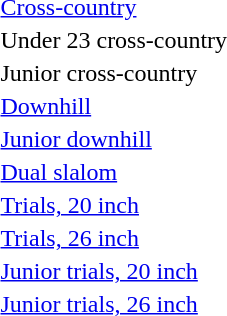<table>
<tr>
<td><a href='#'>Cross-country</a></td>
<td></td>
<td></td>
<td></td>
</tr>
<tr>
<td>Under 23 cross-country</td>
<td></td>
<td></td>
<td></td>
</tr>
<tr>
<td>Junior cross-country</td>
<td></td>
<td></td>
<td></td>
</tr>
<tr>
<td><a href='#'>Downhill</a></td>
<td></td>
<td></td>
<td></td>
</tr>
<tr>
<td><a href='#'>Junior downhill</a></td>
<td></td>
<td></td>
<td></td>
</tr>
<tr>
<td><a href='#'>Dual slalom</a></td>
<td></td>
<td></td>
<td></td>
</tr>
<tr>
<td><a href='#'>Trials, 20 inch</a></td>
<td></td>
<td></td>
<td></td>
</tr>
<tr>
<td><a href='#'>Trials, 26 inch</a></td>
<td></td>
<td></td>
<td></td>
</tr>
<tr>
<td><a href='#'>Junior trials, 20 inch</a></td>
<td></td>
<td></td>
<td></td>
</tr>
<tr>
<td><a href='#'>Junior trials, 26 inch</a></td>
<td></td>
<td></td>
<td></td>
</tr>
</table>
